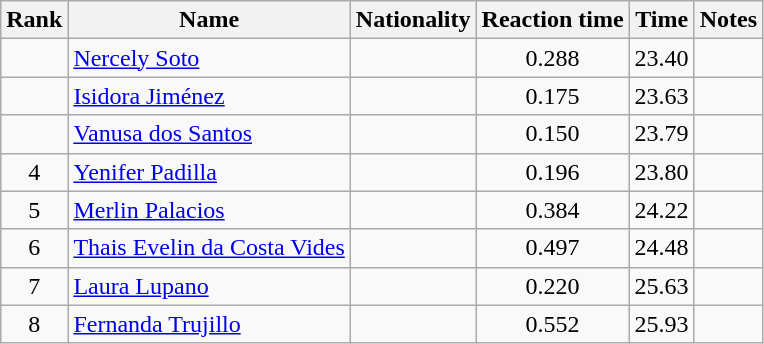<table class="wikitable sortable" style="text-align:center">
<tr>
<th>Rank</th>
<th>Name</th>
<th>Nationality</th>
<th>Reaction time</th>
<th>Time</th>
<th>Notes</th>
</tr>
<tr>
<td align=center></td>
<td align=left><a href='#'>Nercely Soto</a></td>
<td align=left></td>
<td>0.288</td>
<td>23.40</td>
<td></td>
</tr>
<tr>
<td align=center></td>
<td align=left><a href='#'>Isidora Jiménez</a></td>
<td align=left></td>
<td>0.175</td>
<td>23.63</td>
<td></td>
</tr>
<tr>
<td align=center></td>
<td align=left><a href='#'>Vanusa dos Santos</a></td>
<td align=left></td>
<td>0.150</td>
<td>23.79</td>
<td></td>
</tr>
<tr>
<td align=center>4</td>
<td align=left><a href='#'>Yenifer Padilla</a></td>
<td align=left></td>
<td>0.196</td>
<td>23.80</td>
<td></td>
</tr>
<tr>
<td align=center>5</td>
<td align=left><a href='#'>Merlin Palacios</a></td>
<td align=left></td>
<td>0.384</td>
<td>24.22</td>
<td></td>
</tr>
<tr>
<td align=center>6</td>
<td align=left><a href='#'>Thais Evelin da Costa Vides</a></td>
<td align=left></td>
<td>0.497</td>
<td>24.48</td>
<td></td>
</tr>
<tr>
<td align=center>7</td>
<td align=left><a href='#'>Laura Lupano</a></td>
<td align=left></td>
<td>0.220</td>
<td>25.63</td>
<td></td>
</tr>
<tr>
<td align=center>8</td>
<td align=left><a href='#'>Fernanda Trujillo</a></td>
<td align=left></td>
<td>0.552</td>
<td>25.93</td>
<td></td>
</tr>
</table>
